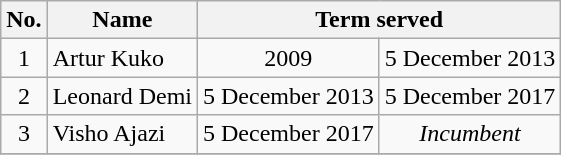<table class="wikitable">
<tr>
<th>No.</th>
<th>Name</th>
<th colspan="2">Term served</th>
</tr>
<tr>
<td align="center">1</td>
<td>Artur Kuko</td>
<td align="center">2009</td>
<td align="center">5 December 2013</td>
</tr>
<tr>
<td align="center">2</td>
<td>Leonard Demi</td>
<td align="center">5 December 2013</td>
<td align="center">5 December 2017</td>
</tr>
<tr>
<td align="center">3</td>
<td>Visho Ajazi</td>
<td align="center">5 December 2017</td>
<td align="center"><em>Incumbent</em></td>
</tr>
<tr>
</tr>
</table>
